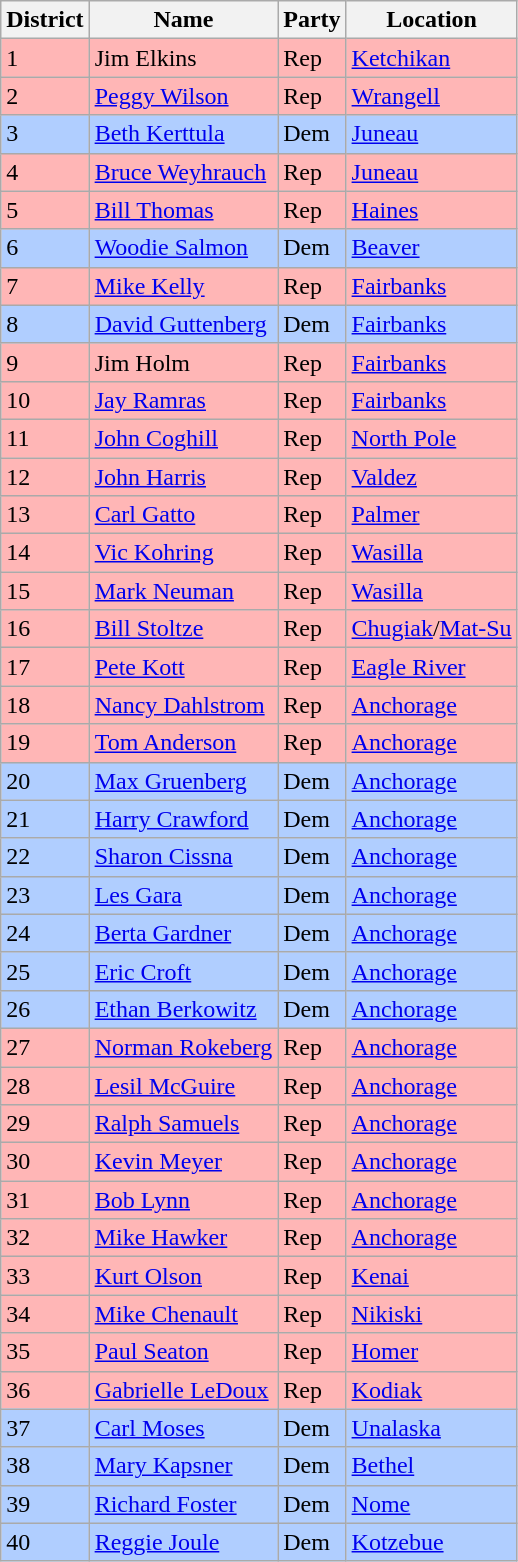<table class="wikitable">
<tr>
<th>District</th>
<th>Name</th>
<th>Party</th>
<th>Location</th>
</tr>
<tr style="background-color:#FFB6B6;">
<td>1</td>
<td>Jim Elkins</td>
<td>Rep</td>
<td><a href='#'>Ketchikan</a></td>
</tr>
<tr style="background-color:#FFB6B6;">
<td>2</td>
<td><a href='#'>Peggy Wilson</a></td>
<td>Rep</td>
<td><a href='#'>Wrangell</a></td>
</tr>
<tr style="background-color:#B0CEFF;">
<td>3</td>
<td><a href='#'>Beth Kerttula</a></td>
<td>Dem</td>
<td><a href='#'>Juneau</a></td>
</tr>
<tr style="background-color:#FFB6B6;">
<td>4</td>
<td><a href='#'>Bruce Weyhrauch</a></td>
<td>Rep</td>
<td><a href='#'>Juneau</a></td>
</tr>
<tr style="background-color:#FFB6B6;">
<td>5</td>
<td><a href='#'>Bill Thomas</a></td>
<td>Rep</td>
<td><a href='#'>Haines</a></td>
</tr>
<tr style="background-color:#B0CEFF;">
<td>6</td>
<td><a href='#'>Woodie Salmon</a></td>
<td>Dem</td>
<td><a href='#'>Beaver</a></td>
</tr>
<tr style="background-color:#FFB6B6;">
<td>7</td>
<td><a href='#'>Mike Kelly</a></td>
<td>Rep</td>
<td><a href='#'>Fairbanks</a></td>
</tr>
<tr style="background-color:#B0CEFF;">
<td>8</td>
<td><a href='#'>David Guttenberg</a></td>
<td>Dem</td>
<td><a href='#'>Fairbanks</a></td>
</tr>
<tr style="background-color:#FFB6B6;">
<td>9</td>
<td>Jim Holm</td>
<td>Rep</td>
<td><a href='#'>Fairbanks</a></td>
</tr>
<tr style="background-color:#FFB6B6;">
<td>10</td>
<td><a href='#'>Jay Ramras</a></td>
<td>Rep</td>
<td><a href='#'>Fairbanks</a></td>
</tr>
<tr style="background-color:#FFB6B6;">
<td>11</td>
<td><a href='#'>John Coghill</a></td>
<td>Rep</td>
<td><a href='#'>North Pole</a></td>
</tr>
<tr style="background-color:#FFB6B6;">
<td>12</td>
<td><a href='#'>John Harris</a></td>
<td>Rep</td>
<td><a href='#'>Valdez</a></td>
</tr>
<tr style="background-color:#FFB6B6;">
<td>13</td>
<td><a href='#'>Carl Gatto</a></td>
<td>Rep</td>
<td><a href='#'>Palmer</a></td>
</tr>
<tr style="background-color:#FFB6B6;">
<td>14</td>
<td><a href='#'>Vic Kohring</a></td>
<td>Rep</td>
<td><a href='#'>Wasilla</a></td>
</tr>
<tr style="background-color:#FFB6B6;">
<td>15</td>
<td><a href='#'>Mark Neuman</a></td>
<td>Rep</td>
<td><a href='#'>Wasilla</a></td>
</tr>
<tr style="background-color:#FFB6B6;">
<td>16</td>
<td><a href='#'>Bill Stoltze</a></td>
<td>Rep</td>
<td><a href='#'>Chugiak</a>/<a href='#'>Mat-Su</a></td>
</tr>
<tr style="background-color:#FFB6B6;">
<td>17</td>
<td><a href='#'>Pete Kott</a></td>
<td>Rep</td>
<td><a href='#'>Eagle River</a></td>
</tr>
<tr style="background-color:#FFB6B6;">
<td>18</td>
<td><a href='#'>Nancy Dahlstrom</a></td>
<td>Rep</td>
<td><a href='#'>Anchorage</a></td>
</tr>
<tr style="background-color:#FFB6B6;">
<td>19</td>
<td><a href='#'>Tom Anderson</a></td>
<td>Rep</td>
<td><a href='#'>Anchorage</a></td>
</tr>
<tr style="background-color:#B0CEFF;">
<td>20</td>
<td><a href='#'>Max Gruenberg</a></td>
<td>Dem</td>
<td><a href='#'>Anchorage</a></td>
</tr>
<tr style="background-color:#B0CEFF;">
<td>21</td>
<td><a href='#'>Harry Crawford</a></td>
<td>Dem</td>
<td><a href='#'>Anchorage</a></td>
</tr>
<tr style="background-color:#B0CEFF;">
<td>22</td>
<td><a href='#'>Sharon Cissna</a></td>
<td>Dem</td>
<td><a href='#'>Anchorage</a></td>
</tr>
<tr style="background-color:#B0CEFF;">
<td>23</td>
<td><a href='#'>Les Gara</a></td>
<td>Dem</td>
<td><a href='#'>Anchorage</a></td>
</tr>
<tr style="background-color:#B0CEFF;">
<td>24</td>
<td><a href='#'>Berta Gardner</a></td>
<td>Dem</td>
<td><a href='#'>Anchorage</a></td>
</tr>
<tr style="background-color:#B0CEFF;">
<td>25</td>
<td><a href='#'>Eric Croft</a></td>
<td>Dem</td>
<td><a href='#'>Anchorage</a></td>
</tr>
<tr style="background-color:#B0CEFF;">
<td>26</td>
<td><a href='#'>Ethan Berkowitz</a></td>
<td>Dem</td>
<td><a href='#'>Anchorage</a></td>
</tr>
<tr style="background-color:#FFB6B6;">
<td>27</td>
<td><a href='#'>Norman Rokeberg</a></td>
<td>Rep</td>
<td><a href='#'>Anchorage</a></td>
</tr>
<tr style="background-color:#FFB6B6;">
<td>28</td>
<td><a href='#'>Lesil McGuire</a></td>
<td>Rep</td>
<td><a href='#'>Anchorage</a></td>
</tr>
<tr style="background-color:#FFB6B6;">
<td>29</td>
<td><a href='#'>Ralph Samuels</a></td>
<td>Rep</td>
<td><a href='#'>Anchorage</a></td>
</tr>
<tr style="background-color:#FFB6B6;">
<td>30</td>
<td><a href='#'>Kevin Meyer</a></td>
<td>Rep</td>
<td><a href='#'>Anchorage</a></td>
</tr>
<tr style="background-color:#FFB6B6;">
<td>31</td>
<td><a href='#'>Bob Lynn</a></td>
<td>Rep</td>
<td><a href='#'>Anchorage</a></td>
</tr>
<tr style="background-color:#FFB6B6;">
<td>32</td>
<td><a href='#'>Mike Hawker</a></td>
<td>Rep</td>
<td><a href='#'>Anchorage</a></td>
</tr>
<tr style="background-color:#FFB6B6;">
<td>33</td>
<td><a href='#'>Kurt Olson</a></td>
<td>Rep</td>
<td><a href='#'>Kenai</a></td>
</tr>
<tr style="background-color:#FFB6B6;">
<td>34</td>
<td><a href='#'>Mike Chenault</a></td>
<td>Rep</td>
<td><a href='#'>Nikiski</a></td>
</tr>
<tr style="background-color:#FFB6B6;">
<td>35</td>
<td><a href='#'>Paul Seaton</a></td>
<td>Rep</td>
<td><a href='#'>Homer</a></td>
</tr>
<tr style="background-color:#FFB6B6;">
<td>36</td>
<td><a href='#'>Gabrielle LeDoux</a></td>
<td>Rep</td>
<td><a href='#'>Kodiak</a></td>
</tr>
<tr style="background-color:#B0CEFF;">
<td>37</td>
<td><a href='#'>Carl Moses</a></td>
<td>Dem</td>
<td><a href='#'>Unalaska</a></td>
</tr>
<tr style="background-color:#B0CEFF;">
<td>38</td>
<td><a href='#'>Mary Kapsner</a></td>
<td>Dem</td>
<td><a href='#'>Bethel</a></td>
</tr>
<tr style="background-color:#B0CEFF;">
<td>39</td>
<td><a href='#'>Richard Foster</a></td>
<td>Dem</td>
<td><a href='#'>Nome</a></td>
</tr>
<tr style="background-color:#B0CEFF;">
<td>40</td>
<td><a href='#'>Reggie Joule</a></td>
<td>Dem</td>
<td><a href='#'>Kotzebue</a></td>
</tr>
</table>
